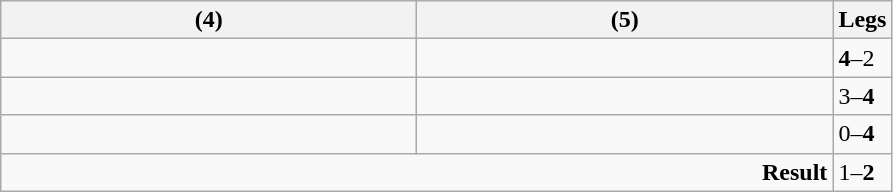<table class="wikitable">
<tr>
<th width=270> (4)</th>
<th width=270> (5)</th>
<th>Legs</th>
</tr>
<tr>
<td></td>
<td></td>
<td><strong>4</strong>–2</td>
</tr>
<tr>
<td></td>
<td></td>
<td>3–<strong>4</strong></td>
</tr>
<tr>
<td></td>
<td></td>
<td>0–<strong>4</strong></td>
</tr>
<tr>
<td colspan="2" align="right"><strong>Result</strong></td>
<td>1–<strong>2</strong></td>
</tr>
</table>
